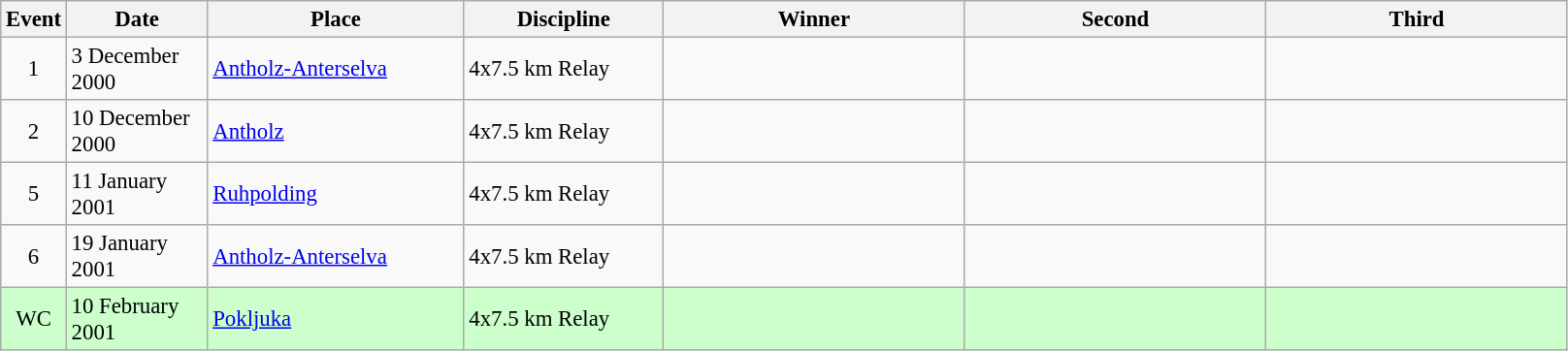<table class="wikitable" style="font-size:95%;">
<tr>
<th width="30">Event</th>
<th width="90">Date</th>
<th width="169">Place</th>
<th width="130">Discipline</th>
<th width="200">Winner</th>
<th width="200">Second</th>
<th width="200">Third</th>
</tr>
<tr>
<td align=center>1</td>
<td>3 December 2000</td>
<td> <a href='#'>Antholz-Anterselva</a></td>
<td>4x7.5 km Relay</td>
<td></td>
<td></td>
<td></td>
</tr>
<tr>
<td align=center>2</td>
<td>10 December 2000</td>
<td> <a href='#'>Antholz</a></td>
<td>4x7.5 km Relay</td>
<td></td>
<td></td>
<td></td>
</tr>
<tr>
<td align=center>5</td>
<td>11 January 2001</td>
<td> <a href='#'>Ruhpolding</a></td>
<td>4x7.5 km Relay</td>
<td></td>
<td></td>
<td></td>
</tr>
<tr>
<td align=center>6</td>
<td>19 January 2001</td>
<td> <a href='#'>Antholz-Anterselva</a></td>
<td>4x7.5 km Relay</td>
<td></td>
<td></td>
<td></td>
</tr>
<tr style="background:#CCFFCC">
<td align=center>WC</td>
<td>10 February 2001</td>
<td> <a href='#'>Pokljuka</a></td>
<td>4x7.5 km Relay</td>
<td></td>
<td></td>
<td></td>
</tr>
</table>
